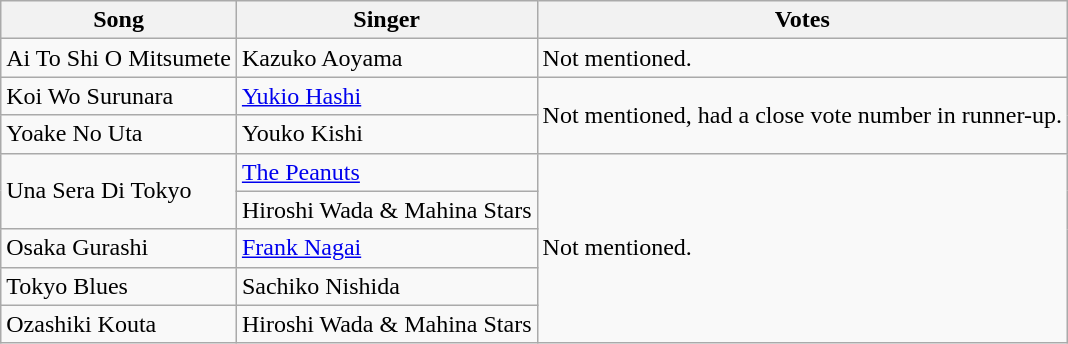<table class="wikitable">
<tr>
<th>Song</th>
<th>Singer</th>
<th>Votes</th>
</tr>
<tr>
<td>Ai To Shi O Mitsumete</td>
<td>Kazuko Aoyama</td>
<td>Not mentioned.</td>
</tr>
<tr>
<td>Koi Wo Surunara</td>
<td><a href='#'>Yukio Hashi</a></td>
<td rowspan=2>Not mentioned, had a close vote number in runner-up.</td>
</tr>
<tr>
<td>Yoake No Uta</td>
<td>Youko Kishi</td>
</tr>
<tr>
<td rowspan=2>Una Sera Di Tokyo</td>
<td><a href='#'>The Peanuts</a></td>
<td rowspan=5>Not mentioned.</td>
</tr>
<tr>
<td>Hiroshi Wada & Mahina Stars</td>
</tr>
<tr>
<td>Osaka Gurashi</td>
<td><a href='#'>Frank Nagai</a></td>
</tr>
<tr>
<td>Tokyo Blues</td>
<td>Sachiko Nishida</td>
</tr>
<tr>
<td>Ozashiki Kouta</td>
<td>Hiroshi Wada & Mahina Stars</td>
</tr>
</table>
